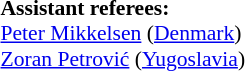<table width=50% style="font-size: 90%">
<tr>
<td><br><strong>Assistant referees:</strong>
<br><a href='#'>Peter Mikkelsen</a> (<a href='#'>Denmark</a>)
<br><a href='#'>Zoran Petrović</a> (<a href='#'>Yugoslavia</a>)</td>
</tr>
</table>
